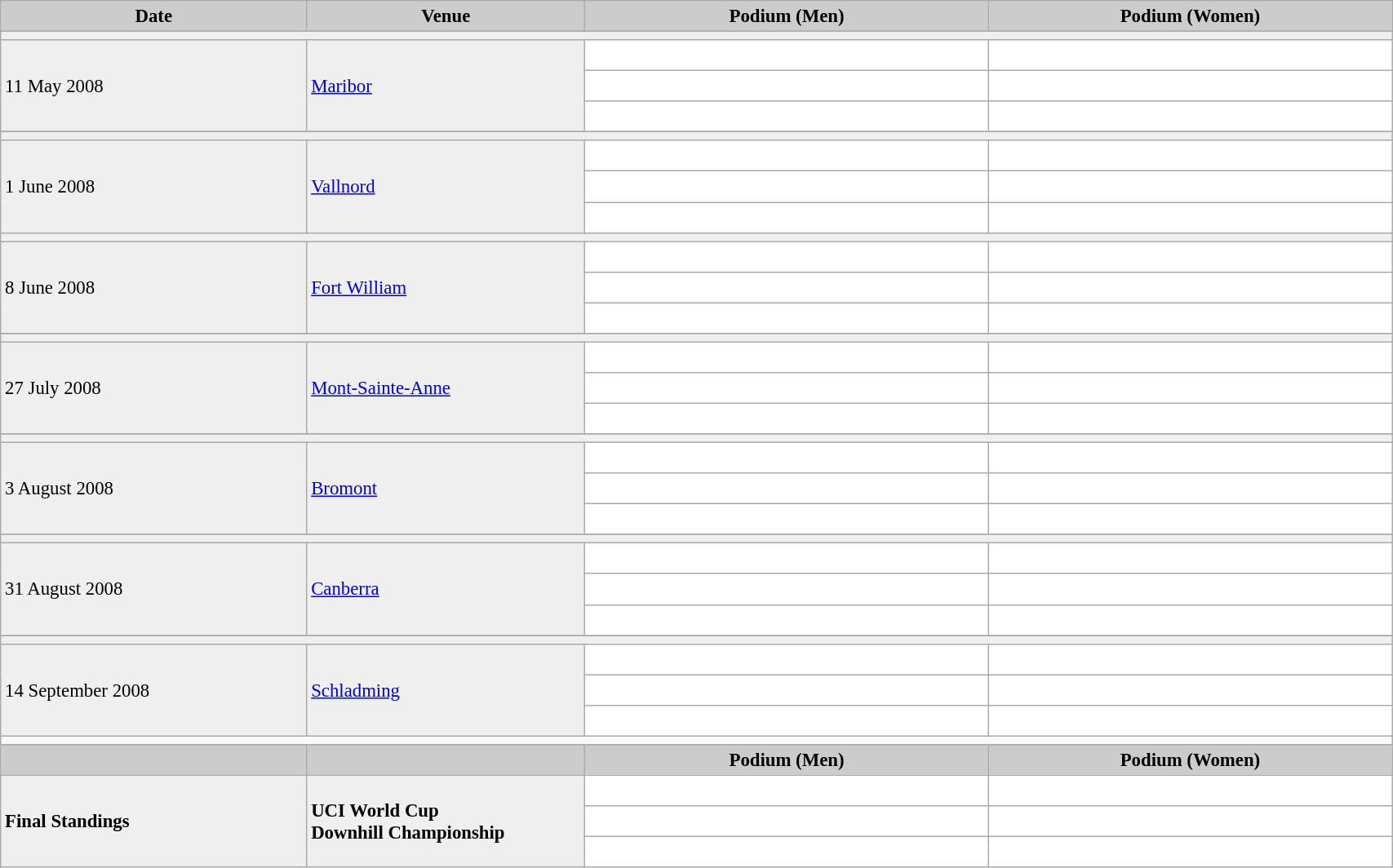<table class="wikitable" width=90% bgcolor="#f7f8ff" cellpadding="3" cellspacing="0" border="1" style="font-size: 95%; border: gray solid 1px; border-collapse: collapse;">
<tr bgcolor="#CCCCCC">
<td align="center"><strong>Date</strong></td>
<td width=20% align="center"><strong>Venue</strong></td>
<td width=29% align="center"><strong>Podium (Men)</strong></td>
<td width=29% align="center"><strong>Podium (Women)</strong></td>
</tr>
<tr bgcolor="#EFEFEF">
<td colspan=4></td>
</tr>
<tr bgcolor="#EFEFEF">
<td rowspan=3>11 May 2008</td>
<td rowspan=3> <a href='#'>Maribor</a></td>
<td bgcolor="#ffffff">  </td>
<td bgcolor="#ffffff">  </td>
</tr>
<tr>
<td bgcolor="#ffffff">  </td>
<td bgcolor="#ffffff">  </td>
</tr>
<tr>
<td bgcolor="#ffffff">  </td>
<td bgcolor="#ffffff">  </td>
</tr>
<tr>
</tr>
<tr bgcolor="#EFEFEF">
<td colspan=4></td>
</tr>
<tr bgcolor="#EFEFEF">
<td rowspan=3>1 June 2008</td>
<td rowspan=3> <a href='#'>Vallnord</a></td>
<td bgcolor="#ffffff">  </td>
<td bgcolor="#ffffff">  </td>
</tr>
<tr>
<td bgcolor="#ffffff">  </td>
<td bgcolor="#ffffff">  </td>
</tr>
<tr>
<td bgcolor="#ffffff">  </td>
<td bgcolor="#ffffff">  </td>
</tr>
<tr bgcolor="#EFEFEF">
<td colspan=4></td>
</tr>
<tr bgcolor="#EFEFEF">
<td rowspan=3>8 June 2008</td>
<td rowspan=3> <a href='#'>Fort William</a></td>
<td bgcolor="#ffffff">  </td>
<td bgcolor="#ffffff">  </td>
</tr>
<tr>
<td bgcolor="#ffffff">  </td>
<td bgcolor="#ffffff">  </td>
</tr>
<tr>
<td bgcolor="#ffffff">  </td>
<td bgcolor="#ffffff">  </td>
</tr>
<tr>
</tr>
<tr bgcolor="#EFEFEF">
<td colspan=4></td>
</tr>
<tr bgcolor="#EFEFEF">
<td rowspan=3>27 July 2008</td>
<td rowspan=3> <a href='#'>Mont-Sainte-Anne</a></td>
<td bgcolor="#ffffff">  </td>
<td bgcolor="#ffffff">  </td>
</tr>
<tr>
<td bgcolor="#ffffff">  </td>
<td bgcolor="#ffffff">  </td>
</tr>
<tr>
<td bgcolor="#ffffff">  </td>
<td bgcolor="#ffffff">  </td>
</tr>
<tr>
</tr>
<tr bgcolor="#EFEFEF">
<td colspan=4></td>
</tr>
<tr bgcolor="#EFEFEF">
<td rowspan=3>3 August 2008</td>
<td rowspan=3> <a href='#'>Bromont</a></td>
<td bgcolor="#ffffff">  </td>
<td bgcolor="#ffffff">  </td>
</tr>
<tr>
<td bgcolor="#ffffff">  </td>
<td bgcolor="#ffffff">  </td>
</tr>
<tr>
<td bgcolor="#ffffff">  </td>
<td bgcolor="#ffffff">  </td>
</tr>
<tr>
</tr>
<tr bgcolor="#EFEFEF">
<td colspan=4></td>
</tr>
<tr bgcolor="#EFEFEF">
<td rowspan=3>31 August 2008</td>
<td rowspan=3> <a href='#'>Canberra</a></td>
<td bgcolor="#ffffff">  </td>
<td bgcolor="#ffffff">  </td>
</tr>
<tr>
<td bgcolor="#ffffff">  </td>
<td bgcolor="#ffffff">  </td>
</tr>
<tr>
<td bgcolor="#ffffff">  </td>
<td bgcolor="#ffffff">  </td>
</tr>
<tr>
</tr>
<tr bgcolor="#EFEFEF">
<td colspan=4></td>
</tr>
<tr bgcolor="#EFEFEF">
<td rowspan=3>14 September 2008</td>
<td rowspan=3> <a href='#'>Schladming</a></td>
<td bgcolor="#ffffff">  </td>
<td bgcolor="#ffffff">  </td>
</tr>
<tr>
<td bgcolor="#ffffff">  </td>
<td bgcolor="#ffffff">  </td>
</tr>
<tr>
<td bgcolor="#ffffff">  </td>
<td bgcolor="#ffffff">  </td>
</tr>
<tr>
<td colspan=4></td>
</tr>
<tr bgcolor="#CCCCCC">
<td align="center"></td>
<td width=20% align="center"></td>
<td width=29% align="center"><strong>Podium (Men)</strong></td>
<td width=29% align="center"><strong>Podium (Women)</strong></td>
</tr>
<tr bgcolor="#EFEFEF">
<td rowspan=3><strong>Final Standings</strong></td>
<td rowspan=3><strong>UCI World Cup<br> Downhill Championship</strong></td>
<td bgcolor="#ffffff">   </td>
<td bgcolor="#ffffff">   </td>
</tr>
<tr>
<td bgcolor="#ffffff">   </td>
<td bgcolor="#ffffff">   </td>
</tr>
<tr>
<td bgcolor="#ffffff">   </td>
<td bgcolor="#ffffff">   </td>
</tr>
</table>
